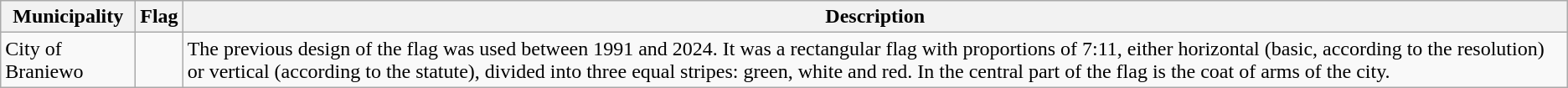<table class="wikitable">
<tr>
<th>Municipality</th>
<th>Flag</th>
<th>Description</th>
</tr>
<tr>
<td>City of Braniewo</td>
<td></td>
<td>The previous design of the flag was used between 1991 and 2024. It was a rectangular flag with proportions of 7:11, either horizontal (basic, according to the resolution) or vertical (according to the statute), divided into three equal stripes: green, white and red. In the central part of the flag is the coat of arms of the city.</td>
</tr>
</table>
